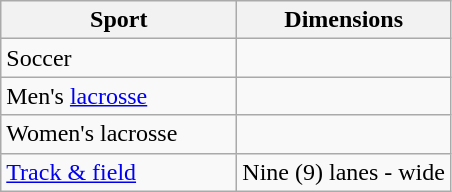<table class = wikitable>
<tr>
<th width=150px>Sport</th>
<th>Dimensions</th>
</tr>
<tr>
<td>Soccer</td>
<td></td>
</tr>
<tr>
<td>Men's <a href='#'>lacrosse</a></td>
<td></td>
</tr>
<tr>
<td>Women's lacrosse</td>
<td></td>
</tr>
<tr>
<td><a href='#'>Track & field</a></td>
<td>Nine (9) lanes -  wide</td>
</tr>
</table>
